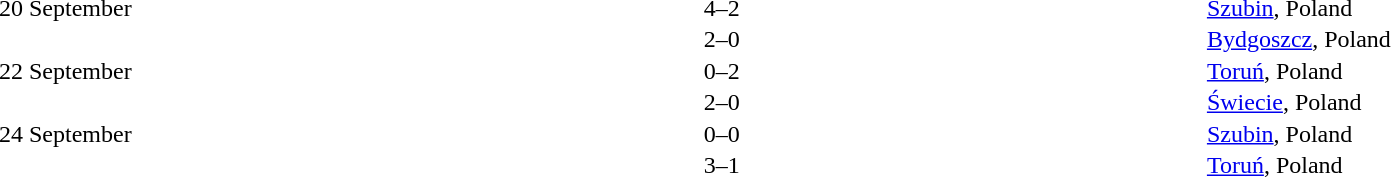<table cellspacing=1 width=85%>
<tr>
<th width=15%></th>
<th width=25%></th>
<th width=10%></th>
<th width=25%></th>
<th width=25%></th>
</tr>
<tr>
<td>20 September</td>
<td align=right></td>
<td align=center>4–2</td>
<td></td>
<td><a href='#'>Szubin</a>, Poland</td>
</tr>
<tr>
<td></td>
<td align=right></td>
<td align=center>2–0</td>
<td></td>
<td><a href='#'>Bydgoszcz</a>, Poland</td>
</tr>
<tr>
<td>22 September</td>
<td align=right></td>
<td align=center>0–2</td>
<td></td>
<td><a href='#'>Toruń</a>, Poland</td>
</tr>
<tr>
<td></td>
<td align=right></td>
<td align=center>2–0</td>
<td></td>
<td><a href='#'>Świecie</a>, Poland</td>
</tr>
<tr>
<td>24 September</td>
<td align=right></td>
<td align=center>0–0</td>
<td></td>
<td><a href='#'>Szubin</a>, Poland</td>
</tr>
<tr>
<td></td>
<td align=right></td>
<td align=center>3–1</td>
<td></td>
<td><a href='#'>Toruń</a>, Poland</td>
</tr>
</table>
